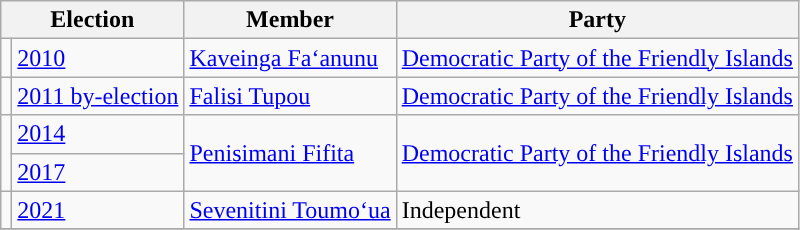<table class="wikitable">
<tr>
<th colspan="2">Election</th>
<th>Member</th>
<th>Party</th>
</tr>
<tr>
<td style="background-color: "></td>
<td><a href='#'>2010</a></td>
<td><a href='#'>Kaveinga Faʻanunu</a></td>
<td><a href='#'>Democratic Party of the Friendly Islands</a></td>
</tr>
<tr>
<td style="background-color: "></td>
<td><a href='#'>2011 by-election</a></td>
<td><a href='#'>Falisi Tupou</a></td>
<td><a href='#'>Democratic Party of the Friendly Islands</a></td>
</tr>
<tr>
<td rowspan="2" style="background-color: "></td>
<td><a href='#'>2014</a></td>
<td rowspan="2"><a href='#'>Penisimani Fifita</a></td>
<td rowspan="2"><a href='#'>Democratic Party of the Friendly Islands</a></td>
</tr>
<tr>
<td><a href='#'>2017</a></td>
</tr>
<tr>
<td style="background-color: "></td>
<td><a href='#'>2021</a></td>
<td><a href='#'>Sevenitini Toumoʻua</a></td>
<td>Independent</td>
</tr>
<tr>
</tr>
</table>
